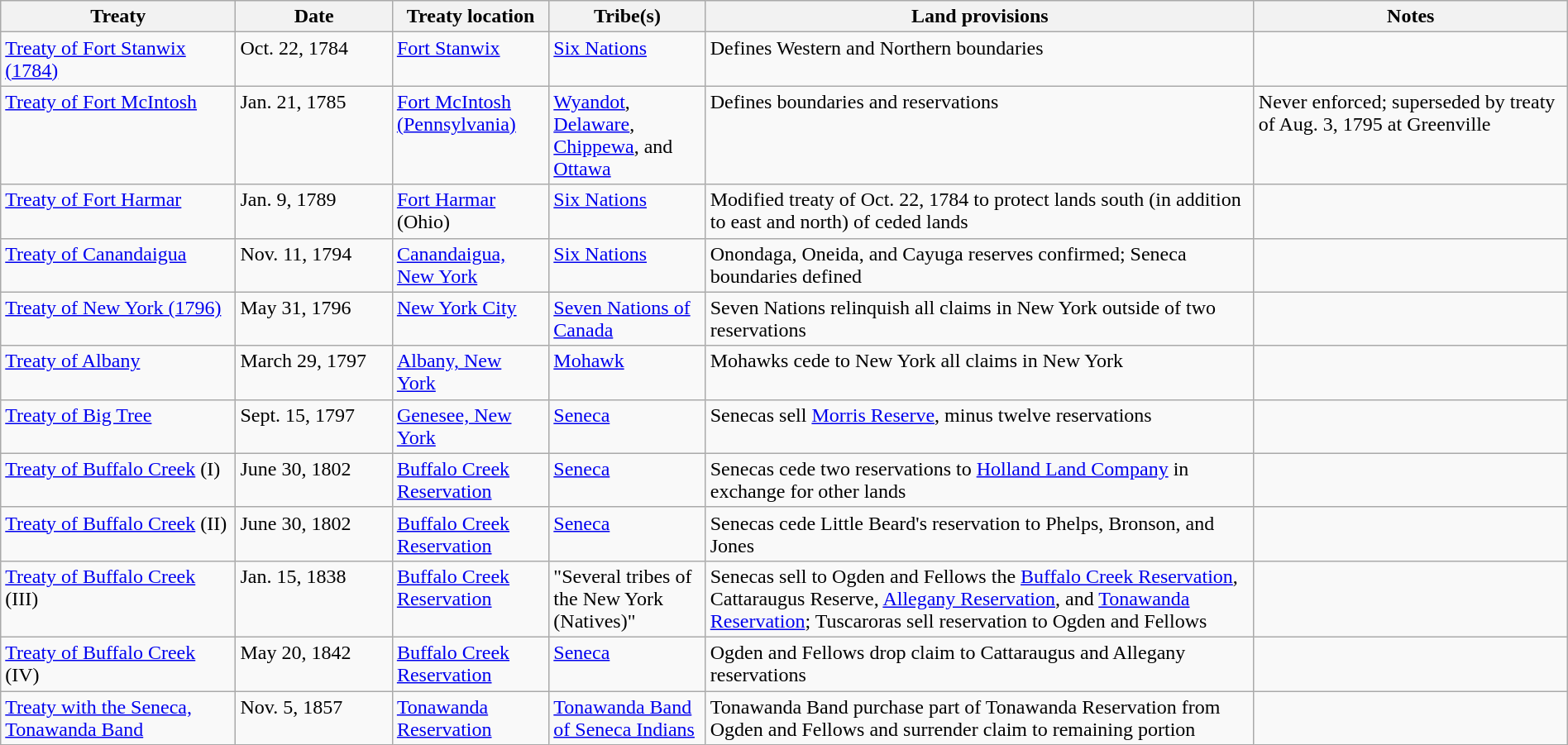<table class="wikitable sortable collapsible" style="width:100%">
<tr>
<th width="15%">Treaty</th>
<th width="10%">Date</th>
<th width="10%">Treaty location</th>
<th width="10%">Tribe(s)</th>
<th width="35%">Land provisions</th>
<th width="20%">Notes</th>
</tr>
<tr valign="top">
<td><a href='#'>Treaty of Fort Stanwix (1784)</a></td>
<td>Oct. 22, 1784</td>
<td><a href='#'>Fort Stanwix</a></td>
<td><a href='#'>Six Nations</a></td>
<td>Defines Western and Northern boundaries</td>
<td></td>
</tr>
<tr valign="top">
<td><a href='#'>Treaty of Fort McIntosh</a></td>
<td>Jan. 21, 1785</td>
<td><a href='#'>Fort McIntosh (Pennsylvania)</a></td>
<td><a href='#'>Wyandot</a>, <a href='#'>Delaware</a>, <a href='#'>Chippewa</a>, and <a href='#'>Ottawa</a></td>
<td>Defines boundaries and reservations</td>
<td>Never enforced; superseded by treaty of Aug. 3, 1795 at Greenville</td>
</tr>
<tr valign="top">
<td><a href='#'>Treaty of Fort Harmar</a></td>
<td>Jan. 9, 1789</td>
<td><a href='#'>Fort Harmar</a> (Ohio)</td>
<td><a href='#'>Six Nations</a></td>
<td>Modified treaty of Oct. 22, 1784 to protect lands south (in addition to east and north) of ceded lands</td>
<td></td>
</tr>
<tr valign="top">
<td><a href='#'>Treaty of Canandaigua</a></td>
<td>Nov. 11, 1794</td>
<td><a href='#'>Canandaigua, New York</a></td>
<td><a href='#'>Six Nations</a></td>
<td>Onondaga, Oneida, and Cayuga reserves confirmed; Seneca boundaries defined</td>
<td></td>
</tr>
<tr valign="top">
<td><a href='#'>Treaty of New York (1796)</a></td>
<td>May 31, 1796</td>
<td><a href='#'>New York City</a></td>
<td><a href='#'>Seven Nations of Canada</a></td>
<td>Seven Nations relinquish all claims in New York outside of two reservations</td>
<td></td>
</tr>
<tr valign="top">
<td><a href='#'>Treaty of Albany</a></td>
<td>March 29, 1797</td>
<td><a href='#'>Albany, New York</a></td>
<td><a href='#'>Mohawk</a></td>
<td>Mohawks cede to New York all claims in New York</td>
<td></td>
</tr>
<tr valign="top">
<td><a href='#'>Treaty of Big Tree</a></td>
<td>Sept. 15, 1797</td>
<td><a href='#'>Genesee, New York</a></td>
<td><a href='#'>Seneca</a></td>
<td>Senecas sell <a href='#'>Morris Reserve</a>, minus twelve reservations</td>
<td></td>
</tr>
<tr valign="top">
<td><a href='#'>Treaty of Buffalo Creek</a> (I)</td>
<td>June 30, 1802</td>
<td><a href='#'>Buffalo Creek Reservation</a></td>
<td><a href='#'>Seneca</a></td>
<td>Senecas cede two reservations to <a href='#'>Holland Land Company</a> in exchange for other lands</td>
<td></td>
</tr>
<tr valign="top">
<td><a href='#'>Treaty of Buffalo Creek</a> (II)</td>
<td>June 30, 1802</td>
<td><a href='#'>Buffalo Creek Reservation</a></td>
<td><a href='#'>Seneca</a></td>
<td>Senecas cede Little Beard's reservation to Phelps, Bronson, and Jones</td>
<td></td>
</tr>
<tr valign="top">
<td><a href='#'>Treaty of Buffalo Creek</a> (III)</td>
<td>Jan. 15, 1838</td>
<td><a href='#'>Buffalo Creek Reservation</a></td>
<td>"Several tribes of the New York (Natives)"</td>
<td>Senecas sell to Ogden and Fellows the <a href='#'>Buffalo Creek Reservation</a>, Cattaraugus Reserve, <a href='#'>Allegany Reservation</a>, and <a href='#'>Tonawanda Reservation</a>; Tuscaroras sell reservation to Ogden and Fellows</td>
<td></td>
</tr>
<tr valign="top">
<td><a href='#'>Treaty of Buffalo Creek</a> (IV)</td>
<td>May 20, 1842</td>
<td><a href='#'>Buffalo Creek Reservation</a></td>
<td><a href='#'>Seneca</a></td>
<td>Ogden and Fellows drop claim to Cattaraugus and Allegany reservations</td>
<td></td>
</tr>
<tr valign="top">
<td><a href='#'>Treaty with the Seneca, Tonawanda Band</a></td>
<td>Nov. 5, 1857</td>
<td><a href='#'>Tonawanda Reservation</a></td>
<td><a href='#'>Tonawanda Band of Seneca Indians</a></td>
<td>Tonawanda Band purchase part of Tonawanda Reservation from Ogden and Fellows and surrender claim to remaining portion</td>
<td></td>
</tr>
</table>
